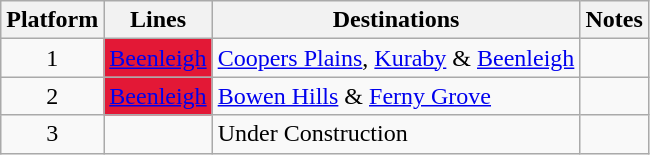<table class="wikitable" style="float: none; margin: 0.5em; ">
<tr>
<th>Platform</th>
<th>Lines</th>
<th>Destinations</th>
<th>Notes</th>
</tr>
<tr>
<td rowspan="1" style="text-align:center;">1</td>
<td style=background:#E31836><a href='#'><span>Beenleigh</span></a></td>
<td><a href='#'>Coopers Plains</a>, <a href='#'>Kuraby</a> & <a href='#'>Beenleigh</a></td>
<td></td>
</tr>
<tr>
<td rowspan="1" style="text-align:center;">2</td>
<td style=background:#E31836><a href='#'><span>Beenleigh</span></a></td>
<td><a href='#'>Bowen Hills</a> & <a href='#'>Ferny Grove</a></td>
<td></td>
</tr>
<tr>
<td rowspan="1" style="text-align:center;">3</td>
<td></td>
<td>Under Construction</td>
<td></td>
</tr>
</table>
